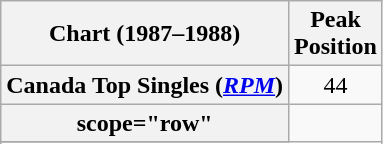<table class="wikitable sortable plainrowheaders">
<tr>
<th align="center">Chart (1987–1988)</th>
<th align="center">Peak<br>Position</th>
</tr>
<tr>
<th scope="row">Canada Top Singles (<em><a href='#'>RPM</a></em>)</th>
<td align="center">44</td>
</tr>
<tr>
<th>scope="row" </th>
</tr>
<tr>
</tr>
<tr>
</tr>
<tr>
</tr>
<tr>
</tr>
</table>
